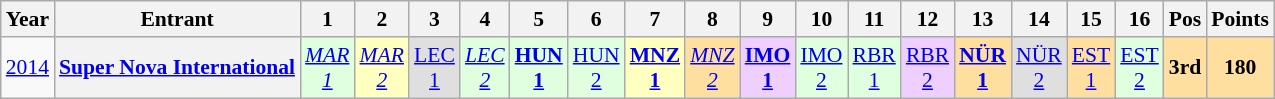<table class="wikitable" style="text-align:center; font-size:90%">
<tr>
<th>Year</th>
<th>Entrant</th>
<th>1</th>
<th>2</th>
<th>3</th>
<th>4</th>
<th>5</th>
<th>6</th>
<th>7</th>
<th>8</th>
<th>9</th>
<th>10</th>
<th>11</th>
<th>12</th>
<th>13</th>
<th>14</th>
<th>15</th>
<th>16</th>
<th>Pos</th>
<th>Points</th>
</tr>
<tr>
<td><a href='#'>2014</a></td>
<th><a href='#'>Super Nova International</a></th>
<td style="background:#DFFFDF;"><em><a href='#'>MAR<br>1</a></em><br></td>
<td style="background:#FFFFBF;"><em><a href='#'>MAR<br>2</a></em><br></td>
<td style="background:#DFDFDF;"><a href='#'>LEC<br>1</a><br></td>
<td style="background:#DFFFDF;"><em><a href='#'>LEC<br>2</a></em><br></td>
<td style="background:#DFFFDF;"><strong><a href='#'>HUN<br>1</a></strong><br></td>
<td style="background:#DFFFDF;"><a href='#'>HUN<br>2</a><br></td>
<td style="background:#FFFFBF;"><strong><a href='#'>MNZ<br>1</a></strong><br></td>
<td style="background:#FFDF9F;"><em><a href='#'>MNZ<br>2</a></em><br></td>
<td style="background:#EFCFFF;"><strong><a href='#'>IMO<br>1</a></strong><br></td>
<td style="background:#DFFFDF;"><a href='#'>IMO<br>2</a><br></td>
<td style="background:#DFFFDF;"><a href='#'>RBR<br>1</a><br></td>
<td style="background:#EFCFFF;"><a href='#'>RBR<br>2</a><br></td>
<td style="background:#FFDF9F;"><strong><a href='#'>NÜR<br>1</a></strong><br></td>
<td style="background:#DFDFDF;"><a href='#'>NÜR<br>2</a><br></td>
<td style="background:#FFDF9F;"><a href='#'>EST<br>1</a><br></td>
<td style="background:#DFFFDF;"><a href='#'>EST<br>2</a><br></td>
<th style="background:#FFDF9F;">3rd</th>
<th style="background:#FFDF9F;">180</th>
</tr>
</table>
